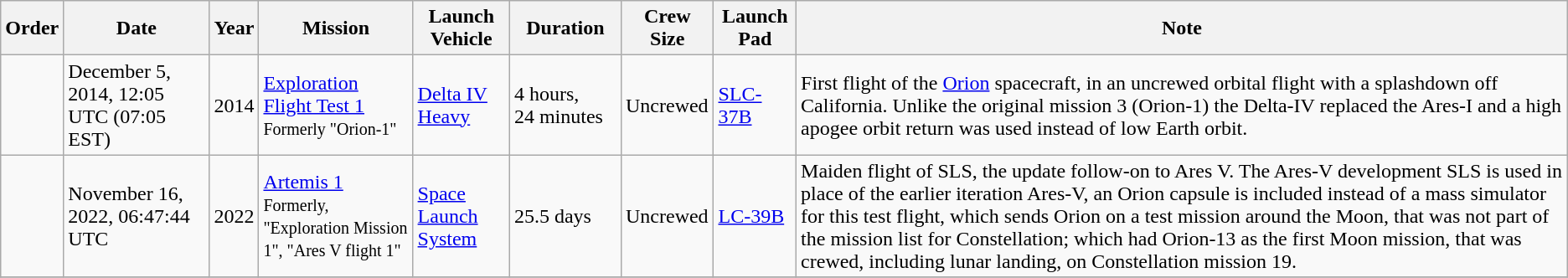<table class="wikitable">
<tr>
<th>Order</th>
<th>Date</th>
<th>Year</th>
<th>Mission</th>
<th>Launch Vehicle</th>
<th>Duration</th>
<th>Crew Size</th>
<th>Launch Pad</th>
<th>Note</th>
</tr>
<tr>
<td></td>
<td>December 5, 2014, 12:05 UTC (07:05 EST)</td>
<td>2014</td>
<td><a href='#'>Exploration Flight Test 1</a> <br> <small> Formerly "Orion-1" </small></td>
<td><a href='#'>Delta IV Heavy</a></td>
<td>4 hours, 24 minutes</td>
<td>Uncrewed</td>
<td><a href='#'>SLC-37B</a></td>
<td>First flight of the <a href='#'>Orion</a> spacecraft, in an uncrewed orbital flight with a splashdown off California. Unlike the original mission 3 (Orion-1) the Delta-IV replaced the Ares-I and a high apogee orbit return was used instead of low Earth orbit.</td>
</tr>
<tr>
<td></td>
<td>November 16, 2022, 06:47:44 UTC</td>
<td>2022</td>
<td><a href='#'>Artemis 1</a> <br> <small> Formerly, "Exploration Mission 1", "Ares V flight 1" </small></td>
<td><a href='#'>Space Launch System</a></td>
<td>25.5 days</td>
<td>Uncrewed</td>
<td><a href='#'>LC-39B</a></td>
<td>Maiden flight of SLS, the update follow-on to Ares V. The Ares-V development SLS is used in place of the earlier iteration Ares-V, an Orion capsule is included instead of a mass simulator for this test flight, which sends Orion on a test mission around the Moon, that was not part of the mission list for Constellation; which had Orion-13 as the first Moon mission, that was crewed, including lunar landing, on Constellation mission 19.</td>
</tr>
<tr>
</tr>
</table>
